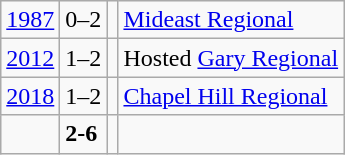<table class="wikitable">
<tr>
<td><a href='#'>1987</a></td>
<td>0–2</td>
<td></td>
<td><a href='#'>Mideast Regional</a></td>
</tr>
<tr>
<td><a href='#'>2012</a></td>
<td>1–2</td>
<td></td>
<td>Hosted <a href='#'>Gary Regional</a></td>
</tr>
<tr>
<td><a href='#'>2018</a></td>
<td>1–2</td>
<td></td>
<td><a href='#'>Chapel Hill Regional</a></td>
</tr>
<tr>
<td></td>
<td><strong>2-6</strong></td>
<td><strong></strong></td>
<td></td>
</tr>
</table>
